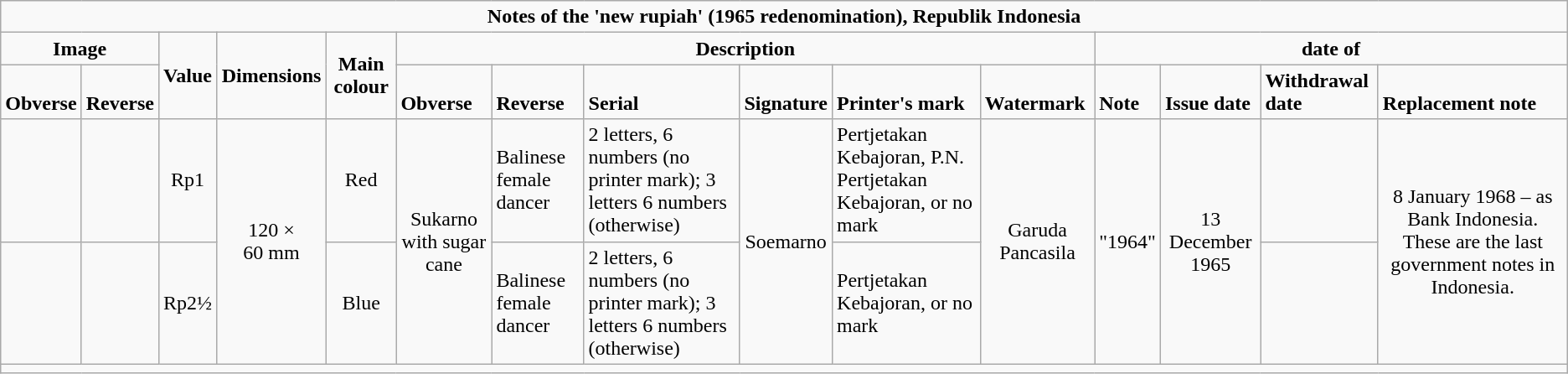<table class="wikitable" >
<tr style="text-align:center; font-weight:bold; vertical-align:bottom;">
<td colspan="15">Notes of the 'new rupiah' (1965 redenomination), Republik Indonesia</td>
</tr>
<tr style="text-align:center; font-weight:bold;">
<td colspan="2" style="vertical-align:bottom;">Image</td>
<td rowspan="2">Value</td>
<td rowspan="2">Dimensions</td>
<td rowspan="2">Main colour</td>
<td colspan="6" style="vertical-align:bottom;">Description</td>
<td colspan="4" style="vertical-align:bottom;">date of</td>
</tr>
<tr style="vertical-align:bottom; font-weight:bold;">
<td>Obverse</td>
<td>Reverse</td>
<td>Obverse</td>
<td>Reverse</td>
<td>Serial</td>
<td>Signature</td>
<td>Printer's mark</td>
<td>Watermark</td>
<td>Note</td>
<td>Issue date</td>
<td>Withdrawal date</td>
<td>Replacement note</td>
</tr>
<tr>
<td style="font-weight:bold; vertical-align:bottom;"></td>
<td style="font-weight:bold; vertical-align:bottom;"></td>
<td style="text-align:center;">Rp1</td>
<td rowspan="2" style="text-align:center;">120  × 60 mm</td>
<td style="text-align:center;">Red</td>
<td rowspan="2" style="text-align:center;">Sukarno with sugar cane</td>
<td>Balinese female dancer</td>
<td>2 letters, 6 numbers (no printer mark); 3 letters 6 numbers (otherwise)</td>
<td rowspan="2" style="text-align:center;">Soemarno</td>
<td>Pertjetakan Kebajoran, P.N. Pertjetakan Kebajoran, or no mark</td>
<td rowspan="2" style="text-align:center;">Garuda Pancasila</td>
<td rowspan="2" style="text-align:center;">"1964"</td>
<td rowspan="2" style="text-align:center;">13 December 1965</td>
<td style="vertical-align:bottom;"> </td>
<td rowspan="2" style="text-align:center;">8 January 1968 – as Bank Indonesia. These are the last government notes in Indonesia.</td>
</tr>
<tr>
<td style="font-weight:bold; vertical-align:bottom;"></td>
<td style="font-weight:bold; vertical-align:bottom;"></td>
<td style="text-align:center;">Rp2½</td>
<td style="text-align:center;">Blue</td>
<td>Balinese female dancer</td>
<td>2 letters, 6 numbers (no printer mark); 3 letters 6 numbers (otherwise)</td>
<td>Pertjetakan Kebajoran, or no mark</td>
<td style="text-align:center;"> </td>
</tr>
<tr>
<td colspan="15" style="text-align:center; vertical-align:bottom;"></td>
</tr>
</table>
